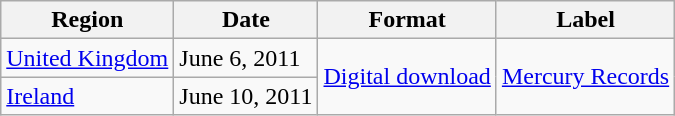<table class="wikitable">
<tr>
<th>Region</th>
<th>Date</th>
<th>Format</th>
<th>Label</th>
</tr>
<tr>
<td><a href='#'>United Kingdom</a></td>
<td>June 6, 2011</td>
<td rowspan=2><a href='#'>Digital download</a></td>
<td rowspan=2><a href='#'>Mercury Records</a></td>
</tr>
<tr>
<td><a href='#'>Ireland</a></td>
<td>June 10, 2011</td>
</tr>
</table>
